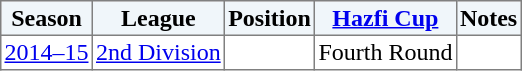<table border="1" cellpadding="2" style="border-collapse:collapse; text-align:center; font-size:normal;">
<tr style="background:#f0f6fa;">
<th>Season</th>
<th>League</th>
<th>Position</th>
<th><a href='#'>Hazfi Cup</a></th>
<th>Notes</th>
</tr>
<tr>
<td><a href='#'>2014–15</a></td>
<td><a href='#'>2nd Division</a></td>
<td></td>
<td>Fourth Round</td>
<td></td>
</tr>
</table>
